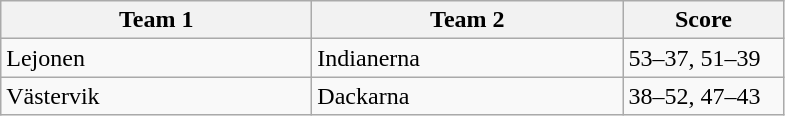<table class="wikitable" style="font-size: 100%">
<tr>
<th width=200>Team 1</th>
<th width=200>Team 2</th>
<th width=100>Score</th>
</tr>
<tr>
<td>Lejonen</td>
<td>Indianerna</td>
<td>53–37, 51–39</td>
</tr>
<tr>
<td>Västervik</td>
<td>Dackarna</td>
<td>38–52, 47–43</td>
</tr>
</table>
